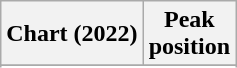<table class="wikitable sortable plainrowheaders" style="text-align:center;">
<tr>
<th scope="col">Chart (2022)</th>
<th scope="col">Peak<br>position</th>
</tr>
<tr>
</tr>
<tr>
</tr>
<tr>
</tr>
</table>
